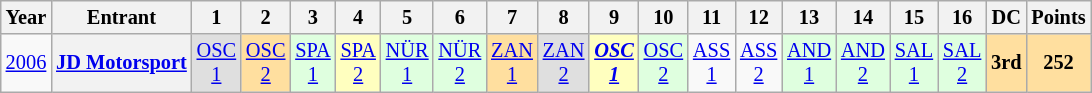<table class="wikitable" style="text-align:center; font-size:85%">
<tr>
<th>Year</th>
<th>Entrant</th>
<th>1</th>
<th>2</th>
<th>3</th>
<th>4</th>
<th>5</th>
<th>6</th>
<th>7</th>
<th>8</th>
<th>9</th>
<th>10</th>
<th>11</th>
<th>12</th>
<th>13</th>
<th>14</th>
<th>15</th>
<th>16</th>
<th>DC</th>
<th>Points</th>
</tr>
<tr>
<td><a href='#'>2006</a></td>
<th nowrap><a href='#'>JD Motorsport</a></th>
<td style="background:#dfdfdf;"><a href='#'>OSC<br>1</a><br></td>
<td style="background:#ffdf9f;"><a href='#'>OSC<br>2</a><br></td>
<td style="background:#dfffdf;"><a href='#'>SPA<br>1</a><br></td>
<td style="background:#ffffbf;"><a href='#'>SPA<br>2</a><br></td>
<td style="background:#dfffdf;"><a href='#'>NÜR<br>1</a><br></td>
<td style="background:#dfffdf;"><a href='#'>NÜR<br>2</a><br></td>
<td style="background:#ffdf9f;"><a href='#'>ZAN<br>1</a><br></td>
<td style="background:#dfdfdf;"><a href='#'>ZAN<br>2</a><br></td>
<td style="background:#ffffbf;"><strong><em><a href='#'>OSC<br>1</a></em></strong><br></td>
<td style="background:#dfffdf;"><a href='#'>OSC<br>2</a><br></td>
<td><a href='#'>ASS<br>1</a></td>
<td><a href='#'>ASS<br>2</a></td>
<td style="background:#dfffdf;"><a href='#'>AND<br>1</a><br></td>
<td style="background:#dfffdf;"><a href='#'>AND<br>2</a><br></td>
<td style="background:#dfffdf;"><a href='#'>SAL<br>1</a><br></td>
<td style="background:#dfffdf;"><a href='#'>SAL<br>2</a><br></td>
<th style="background:#ffdf9f;">3rd</th>
<th style="background:#ffdf9f;">252</th>
</tr>
</table>
